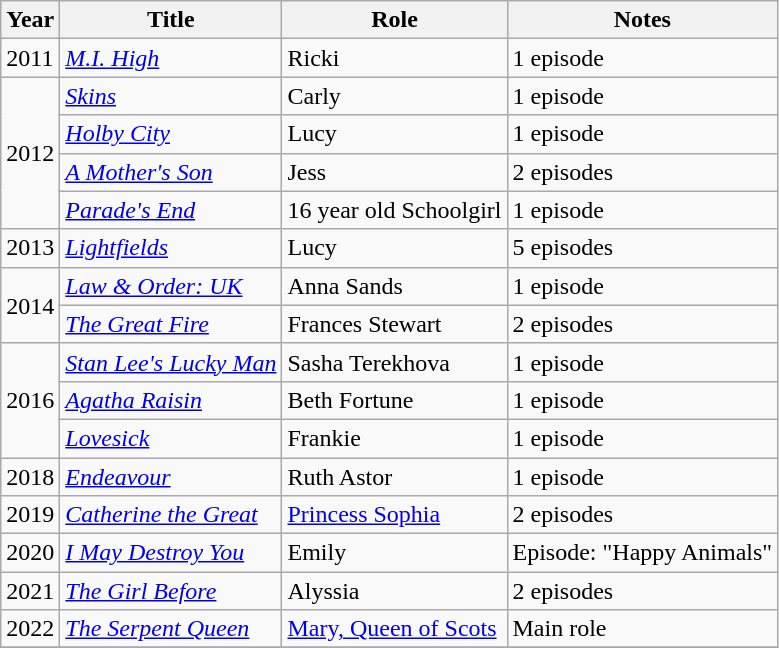<table class="wikitable sortable">
<tr>
<th>Year</th>
<th>Title</th>
<th>Role</th>
<th class="unsortable">Notes</th>
</tr>
<tr>
<td>2011</td>
<td><em><a href='#'>M.I. High</a></em></td>
<td>Ricki</td>
<td>1 episode</td>
</tr>
<tr>
<td rowspan="4">2012</td>
<td><em><a href='#'>Skins</a></em></td>
<td>Carly</td>
<td>1 episode</td>
</tr>
<tr>
<td><em><a href='#'>Holby City</a></em></td>
<td>Lucy</td>
<td>1 episode</td>
</tr>
<tr>
<td><em><a href='#'>A Mother's Son</a></em></td>
<td>Jess</td>
<td>2 episodes</td>
</tr>
<tr>
<td><em><a href='#'>Parade's End</a></em></td>
<td>16 year old Schoolgirl</td>
<td>1 episode</td>
</tr>
<tr>
<td>2013</td>
<td><em><a href='#'>Lightfields</a></em></td>
<td>Lucy</td>
<td>5 episodes</td>
</tr>
<tr>
<td rowspan="2">2014</td>
<td><em><a href='#'>Law & Order: UK</a></em></td>
<td>Anna Sands</td>
<td>1 episode</td>
</tr>
<tr>
<td><em><a href='#'>The Great Fire</a></em></td>
<td>Frances Stewart</td>
<td>2 episodes</td>
</tr>
<tr>
<td rowspan="3">2016</td>
<td><em><a href='#'>Stan Lee's Lucky Man</a></em></td>
<td>Sasha Terekhova</td>
<td>1 episode</td>
</tr>
<tr>
<td><em><a href='#'>Agatha Raisin</a></em></td>
<td>Beth Fortune</td>
<td>1 episode</td>
</tr>
<tr>
<td><em><a href='#'>Lovesick</a></em></td>
<td>Frankie</td>
<td>1 episode</td>
</tr>
<tr>
<td>2018</td>
<td><em><a href='#'>Endeavour</a></em></td>
<td>Ruth Astor</td>
<td>1 episode</td>
</tr>
<tr>
<td>2019</td>
<td><em><a href='#'>Catherine the Great</a></em></td>
<td><a href='#'>Princess Sophia</a></td>
<td>2 episodes</td>
</tr>
<tr>
<td>2020</td>
<td><em><a href='#'>I May Destroy You</a></em></td>
<td>Emily</td>
<td>Episode: "Happy Animals"</td>
</tr>
<tr>
<td>2021</td>
<td><em><a href='#'>The Girl Before</a></em></td>
<td>Alyssia</td>
<td>2 episodes</td>
</tr>
<tr>
<td>2022</td>
<td><em><a href='#'>The Serpent Queen</a></em></td>
<td><a href='#'>Mary, Queen of Scots</a></td>
<td>Main role</td>
</tr>
<tr>
</tr>
</table>
